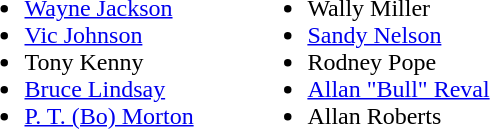<table style="width:30%;">
<tr>
<td style="vertical-align:top; width:30%;"><br><ul><li><a href='#'>Wayne Jackson</a></li><li><a href='#'>Vic Johnson</a></li><li>Tony Kenny</li><li><a href='#'>Bruce Lindsay</a></li><li><a href='#'>P. T. (Bo) Morton</a></li></ul></td>
<td style="vertical-align:top; width:30%;"><br><ul><li>Wally Miller</li><li><a href='#'>Sandy Nelson</a></li><li>Rodney Pope</li><li><a href='#'>Allan "Bull" Reval</a></li><li>Allan Roberts</li></ul></td>
</tr>
</table>
